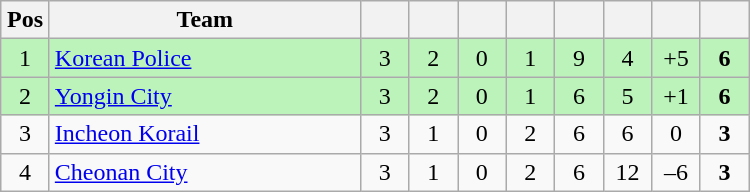<table class="wikitable" style="text-align:center;">
<tr>
<th width=25>Pos</th>
<th width=200>Team</th>
<th width=25></th>
<th width=25></th>
<th width=25></th>
<th width=25></th>
<th width=25></th>
<th width=25></th>
<th width=25></th>
<th width=25></th>
</tr>
<tr bgcolor=#bbf3bb>
<td>1</td>
<td align=left><a href='#'>Korean Police</a></td>
<td>3</td>
<td>2</td>
<td>0</td>
<td>1</td>
<td>9</td>
<td>4</td>
<td>+5</td>
<td><strong>6</strong></td>
</tr>
<tr bgcolor=#bbf3bb>
<td>2</td>
<td align=left><a href='#'>Yongin City</a></td>
<td>3</td>
<td>2</td>
<td>0</td>
<td>1</td>
<td>6</td>
<td>5</td>
<td>+1</td>
<td><strong>6</strong></td>
</tr>
<tr>
<td>3</td>
<td align=left><a href='#'>Incheon Korail</a></td>
<td>3</td>
<td>1</td>
<td>0</td>
<td>2</td>
<td>6</td>
<td>6</td>
<td>0</td>
<td><strong>3</strong></td>
</tr>
<tr>
<td>4</td>
<td align=left><a href='#'>Cheonan City</a></td>
<td>3</td>
<td>1</td>
<td>0</td>
<td>2</td>
<td>6</td>
<td>12</td>
<td>–6</td>
<td><strong>3</strong></td>
</tr>
</table>
